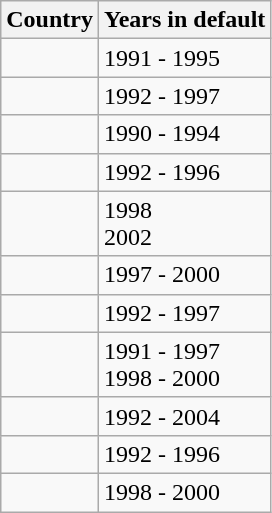<table class="wikitable">
<tr>
<th>Country</th>
<th>Years in default</th>
</tr>
<tr>
<td></td>
<td>1991 - 1995</td>
</tr>
<tr>
<td></td>
<td>1992 - 1997</td>
</tr>
<tr>
<td></td>
<td>1990 - 1994</td>
</tr>
<tr>
<td></td>
<td>1992 - 1996</td>
</tr>
<tr>
<td></td>
<td>1998<br>2002</td>
</tr>
<tr>
<td></td>
<td>1997 - 2000</td>
</tr>
<tr>
<td></td>
<td>1992 - 1997</td>
</tr>
<tr>
<td></td>
<td>1991 - 1997<br>1998 - 2000</td>
</tr>
<tr>
<td></td>
<td>1992 - 2004</td>
</tr>
<tr>
<td></td>
<td>1992 - 1996</td>
</tr>
<tr>
<td></td>
<td>1998 - 2000</td>
</tr>
</table>
